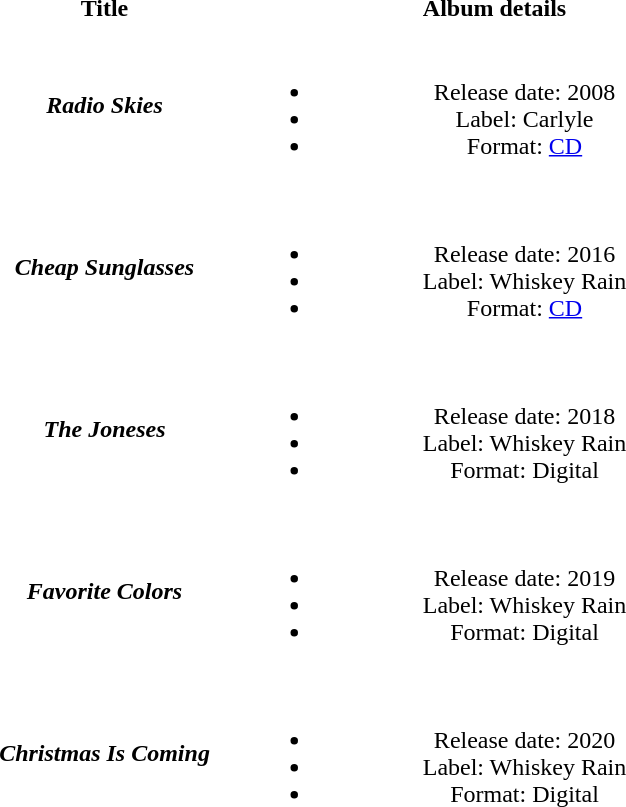<table class="plainrowheaders" style="text-align:center;">
<tr>
<th style="width:12em;">Title</th>
<th style="width:20em;">Album details</th>
</tr>
<tr>
<th scope="row"><em>Radio Skies</em></th>
<td><br><ul><li>Release date: 2008</li><li>Label: Carlyle</li><li>Format: <a href='#'>CD</a></li></ul></td>
</tr>
<tr>
<th scope="row"><em>Cheap Sunglasses</em></th>
<td><br><ul><li>Release date: 2016</li><li>Label: Whiskey Rain</li><li>Format: <a href='#'>CD</a></li></ul></td>
</tr>
<tr>
<th scope="row"><em>The Joneses</em></th>
<td><br><ul><li>Release date: 2018</li><li>Label: Whiskey Rain</li><li>Format: Digital</li></ul></td>
</tr>
<tr>
<th scope="row"><em>Favorite Colors</em></th>
<td><br><ul><li>Release date: 2019</li><li>Label: Whiskey Rain</li><li>Format: Digital</li></ul></td>
</tr>
<tr>
<th><strong><em>Christmas Is Coming</em></strong></th>
<td><br><ul><li>Release date: 2020</li><li>Label: Whiskey Rain</li><li>Format: Digital</li></ul></td>
</tr>
</table>
